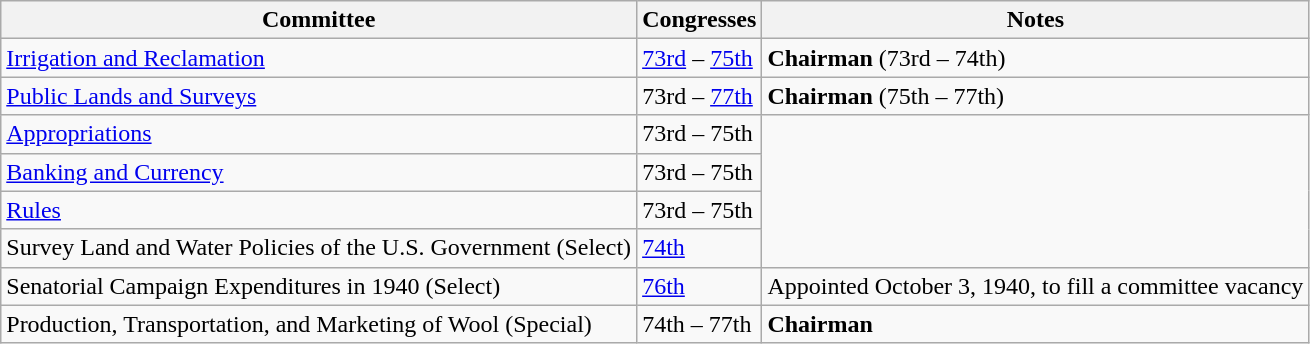<table class="wikitable" border="1">
<tr>
<th>Committee</th>
<th>Congresses</th>
<th>Notes</th>
</tr>
<tr>
<td><a href='#'>Irrigation and Reclamation</a></td>
<td><a href='#'>73rd</a> – <a href='#'>75th</a></td>
<td><strong>Chairman</strong> (73rd – 74th)</td>
</tr>
<tr>
<td><a href='#'>Public Lands and Surveys</a></td>
<td>73rd – <a href='#'>77th</a></td>
<td><strong>Chairman</strong> (75th – 77th)</td>
</tr>
<tr>
<td><a href='#'>Appropriations</a></td>
<td>73rd – 75th</td>
</tr>
<tr>
<td><a href='#'>Banking and Currency</a></td>
<td>73rd – 75th</td>
</tr>
<tr>
<td><a href='#'>Rules</a></td>
<td>73rd – 75th</td>
</tr>
<tr>
<td United States Senate Select Committee on the Survey Land and Water Policies of the U.S. Government>Survey Land and Water Policies of the U.S. Government (Select)</td>
<td><a href='#'>74th</a></td>
</tr>
<tr>
<td United States Senate Select Committee on Senatorial Campaign Expenditures in 1940>Senatorial Campaign Expenditures in 1940 (Select)</td>
<td><a href='#'>76th</a></td>
<td>Appointed October 3, 1940, to fill a committee vacancy</td>
</tr>
<tr>
<td United States Senate Special Committee on the Production, Transportation, and Marketing of Wool>Production, Transportation, and Marketing of Wool (Special)</td>
<td>74th – 77th</td>
<td><strong>Chairman</strong></td>
</tr>
</table>
